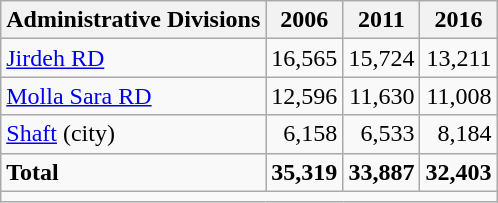<table class="wikitable">
<tr>
<th>Administrative Divisions</th>
<th>2006</th>
<th>2011</th>
<th>2016</th>
</tr>
<tr>
<td><a href='#'>Jirdeh RD</a></td>
<td style="text-align: right;">16,565</td>
<td style="text-align: right;">15,724</td>
<td style="text-align: right;">13,211</td>
</tr>
<tr>
<td><a href='#'>Molla Sara RD</a></td>
<td style="text-align: right;">12,596</td>
<td style="text-align: right;">11,630</td>
<td style="text-align: right;">11,008</td>
</tr>
<tr>
<td><a href='#'>Shaft</a> (city)</td>
<td style="text-align: right;">6,158</td>
<td style="text-align: right;">6,533</td>
<td style="text-align: right;">8,184</td>
</tr>
<tr>
<td><strong>Total</strong></td>
<td style="text-align: right;"><strong>35,319</strong></td>
<td style="text-align: right;"><strong>33,887</strong></td>
<td style="text-align: right;"><strong>32,403</strong></td>
</tr>
<tr>
<td colspan=4></td>
</tr>
</table>
